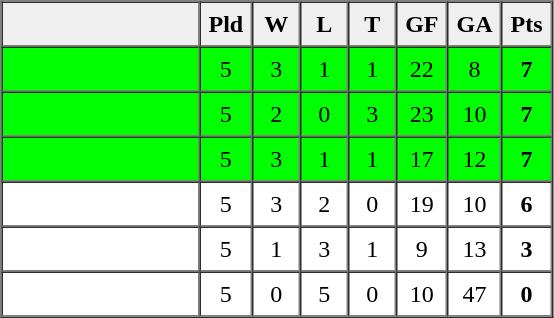<table border=1 cellpadding=5 cellspacing=0>
<tr>
<th bgcolor="#efefef" width="120"></th>
<th bgcolor="#efefef" width="20">Pld</th>
<th bgcolor="#efefef" width="20">W</th>
<th bgcolor="#efefef" width="20">L</th>
<th bgcolor="#efefef" width="20">T</th>
<th bgcolor="#efefef" width="20">GF</th>
<th bgcolor="#efefef" width="20">GA</th>
<th bgcolor="#efefef" width="20">Pts</th>
</tr>
<tr align=center bgcolor="lime">
<td align=left></td>
<td>5</td>
<td>3</td>
<td>1</td>
<td>1</td>
<td>22</td>
<td>8</td>
<td><strong>7</strong></td>
</tr>
<tr align=center bgcolor="lime">
<td align=left></td>
<td>5</td>
<td>2</td>
<td>0</td>
<td>3</td>
<td>23</td>
<td>10</td>
<td><strong>7</strong></td>
</tr>
<tr align=center bgcolor="lime">
<td align=left></td>
<td>5</td>
<td>3</td>
<td>1</td>
<td>1</td>
<td>17</td>
<td>12</td>
<td><strong>7</strong></td>
</tr>
<tr align=center>
<td align=left></td>
<td>5</td>
<td>3</td>
<td>2</td>
<td>0</td>
<td>19</td>
<td>10</td>
<td><strong>6</strong></td>
</tr>
<tr align=center>
<td align=left></td>
<td>5</td>
<td>1</td>
<td>3</td>
<td>1</td>
<td>9</td>
<td>13</td>
<td><strong>3</strong></td>
</tr>
<tr align=center>
<td align=left></td>
<td>5</td>
<td>0</td>
<td>5</td>
<td>0</td>
<td>10</td>
<td>47</td>
<td><strong>0</strong></td>
</tr>
</table>
